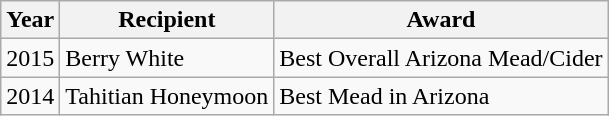<table class="wikitable sortable">
<tr>
<th>Year</th>
<th>Recipient</th>
<th>Award</th>
</tr>
<tr>
<td>2015</td>
<td>Berry White</td>
<td>Best Overall Arizona Mead/Cider</td>
</tr>
<tr>
<td>2014</td>
<td>Tahitian Honeymoon</td>
<td>Best Mead in Arizona</td>
</tr>
</table>
